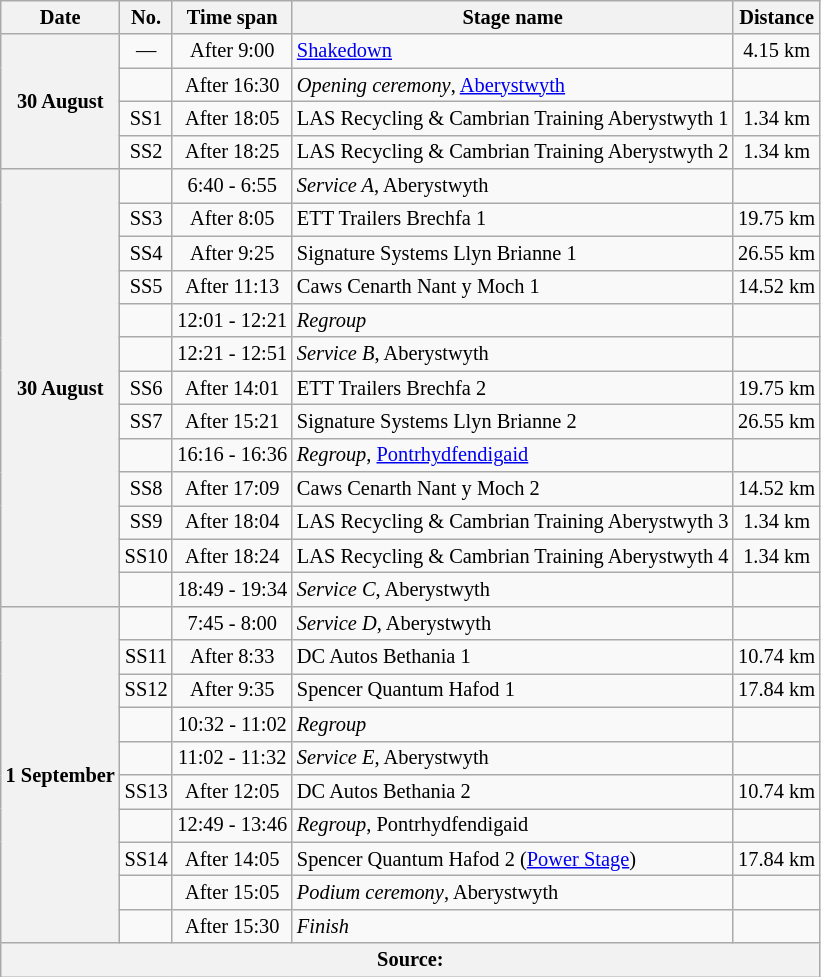<table class="wikitable" style="font-size: 85%;">
<tr>
<th>Date</th>
<th>No.</th>
<th>Time span</th>
<th>Stage name</th>
<th>Distance</th>
</tr>
<tr>
<th rowspan="4">30 August</th>
<td align="center">—</td>
<td align="center">After 9:00</td>
<td><a href='#'>Shakedown</a></td>
<td align="center">4.15 km</td>
</tr>
<tr>
<td align="center"></td>
<td align="center">After 16:30</td>
<td><em>Opening ceremony</em>, <a href='#'>Aberystwyth</a></td>
<td></td>
</tr>
<tr>
<td align="center">SS1</td>
<td align="center">After 18:05</td>
<td>LAS Recycling & Cambrian Training Aberystwyth 1</td>
<td align="center">1.34 km</td>
</tr>
<tr>
<td align="center">SS2</td>
<td align="center">After 18:25</td>
<td>LAS Recycling & Cambrian Training Aberystwyth 2</td>
<td align="center">1.34 km</td>
</tr>
<tr>
<th rowspan="13">30 August</th>
<td align="center"></td>
<td align="center">6:40 - 6:55</td>
<td><em>Service A</em>, Aberystwyth</td>
<td></td>
</tr>
<tr>
<td align="center">SS3</td>
<td align="center">After 8:05</td>
<td>ETT Trailers Brechfa 1</td>
<td align="center">19.75 km</td>
</tr>
<tr>
<td align="center">SS4</td>
<td align="center">After 9:25</td>
<td>Signature Systems Llyn Brianne 1</td>
<td align="center">26.55 km</td>
</tr>
<tr>
<td align="center">SS5</td>
<td align="center">After 11:13</td>
<td>Caws Cenarth Nant y Moch 1</td>
<td align="center">14.52 km</td>
</tr>
<tr>
<td align="center"></td>
<td align="center">12:01 - 12:21</td>
<td><em>Regroup</em></td>
<td></td>
</tr>
<tr>
<td align="center"></td>
<td align="center">12:21 - 12:51</td>
<td><em>Service B</em>, Aberystwyth</td>
<td></td>
</tr>
<tr>
<td align="center">SS6</td>
<td align="center">After 14:01</td>
<td>ETT Trailers Brechfa 2</td>
<td align="center">19.75 km</td>
</tr>
<tr>
<td align="center">SS7</td>
<td align="center">After 15:21</td>
<td>Signature Systems Llyn Brianne 2</td>
<td align="center">26.55 km</td>
</tr>
<tr>
<td align="center"></td>
<td align="center">16:16 - 16:36</td>
<td><em>Regroup</em>, <a href='#'>Pontrhydfendigaid</a></td>
<td></td>
</tr>
<tr>
<td align="center">SS8</td>
<td align="center">After 17:09</td>
<td>Caws Cenarth Nant y Moch 2</td>
<td align="center">14.52 km</td>
</tr>
<tr>
<td align="center">SS9</td>
<td align="center">After 18:04</td>
<td>LAS Recycling & Cambrian Training Aberystwyth 3</td>
<td align="center">1.34 km</td>
</tr>
<tr>
<td align="center">SS10</td>
<td align="center">After 18:24</td>
<td>LAS Recycling & Cambrian Training Aberystwyth 4</td>
<td align="center">1.34 km</td>
</tr>
<tr>
<td align="center"></td>
<td align="center">18:49 - 19:34</td>
<td><em>Service C</em>, Aberystwyth</td>
<td></td>
</tr>
<tr>
<th rowspan="10">1 September</th>
<td align="center"></td>
<td align="center">7:45 - 8:00</td>
<td><em>Service D</em>, Aberystwyth</td>
<td></td>
</tr>
<tr>
<td align="center">SS11</td>
<td align="center">After 8:33</td>
<td>DC Autos Bethania 1</td>
<td align="center">10.74 km</td>
</tr>
<tr>
<td align="center">SS12</td>
<td align="center">After 9:35</td>
<td>Spencer Quantum Hafod 1</td>
<td align="center">17.84 km</td>
</tr>
<tr>
<td align="center"></td>
<td align="center">10:32 - 11:02</td>
<td><em>Regroup</em></td>
<td></td>
</tr>
<tr>
<td align="center"></td>
<td align="center">11:02 - 11:32</td>
<td><em>Service E</em>, Aberystwyth</td>
<td></td>
</tr>
<tr>
<td align="center">SS13</td>
<td align="center">After 12:05</td>
<td>DC Autos Bethania 2</td>
<td align="center">10.74 km</td>
</tr>
<tr>
<td align="center"></td>
<td align="center">12:49 - 13:46</td>
<td><em>Regroup</em>, Pontrhydfendigaid</td>
<td></td>
</tr>
<tr>
<td align="center">SS14</td>
<td align="center">After 14:05</td>
<td>Spencer Quantum Hafod 2 (<a href='#'>Power Stage</a>)</td>
<td align="center">17.84 km</td>
</tr>
<tr>
<td align="center"></td>
<td align="center">After 15:05</td>
<td><em>Podium ceremony</em>, Aberystwyth</td>
<td></td>
</tr>
<tr>
<td align="center"></td>
<td align="center">After 15:30</td>
<td><em>Finish</em></td>
<td></td>
</tr>
<tr>
<th colspan="8">Source:</th>
</tr>
</table>
